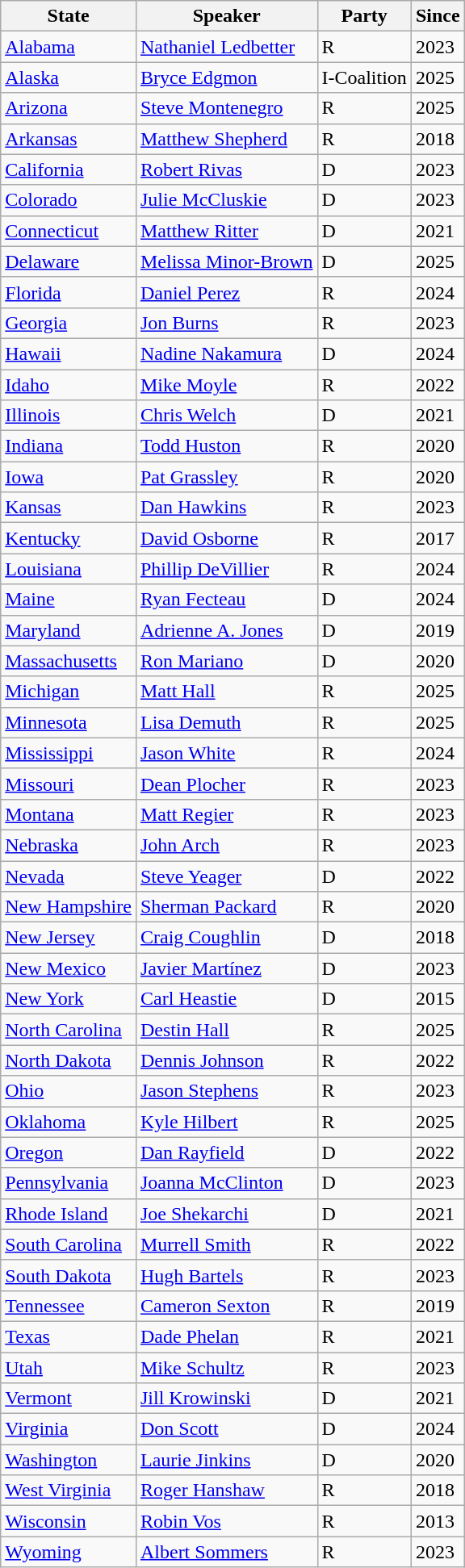<table class="wikitable sortable">
<tr>
<th>State</th>
<th>Speaker</th>
<th>Party</th>
<th>Since</th>
</tr>
<tr>
<td><a href='#'>Alabama</a></td>
<td><a href='#'>Nathaniel Ledbetter</a></td>
<td>R</td>
<td>2023</td>
</tr>
<tr>
<td><a href='#'>Alaska</a></td>
<td><a href='#'>Bryce Edgmon</a></td>
<td>I-Coalition</td>
<td>2025</td>
</tr>
<tr>
<td><a href='#'>Arizona</a></td>
<td><a href='#'>Steve Montenegro</a></td>
<td>R</td>
<td>2025</td>
</tr>
<tr>
<td><a href='#'>Arkansas</a></td>
<td><a href='#'>Matthew Shepherd</a></td>
<td>R</td>
<td>2018</td>
</tr>
<tr>
<td><a href='#'>California</a></td>
<td><a href='#'>Robert Rivas</a></td>
<td>D</td>
<td>2023</td>
</tr>
<tr>
<td><a href='#'>Colorado</a></td>
<td><a href='#'>Julie McCluskie</a></td>
<td>D</td>
<td>2023</td>
</tr>
<tr>
<td><a href='#'>Connecticut</a></td>
<td><a href='#'>Matthew Ritter</a></td>
<td>D</td>
<td>2021</td>
</tr>
<tr>
<td><a href='#'>Delaware</a></td>
<td><a href='#'>Melissa Minor-Brown</a></td>
<td>D</td>
<td>2025</td>
</tr>
<tr>
<td><a href='#'>Florida</a></td>
<td><a href='#'>Daniel Perez</a></td>
<td>R</td>
<td>2024</td>
</tr>
<tr>
<td><a href='#'>Georgia</a></td>
<td><a href='#'>Jon Burns</a></td>
<td>R</td>
<td>2023</td>
</tr>
<tr>
<td><a href='#'>Hawaii</a></td>
<td><a href='#'>Nadine Nakamura</a></td>
<td>D</td>
<td>2024</td>
</tr>
<tr>
<td><a href='#'>Idaho</a></td>
<td><a href='#'>Mike Moyle</a></td>
<td>R</td>
<td>2022</td>
</tr>
<tr>
<td><a href='#'>Illinois</a></td>
<td><a href='#'>Chris Welch</a></td>
<td>D</td>
<td>2021</td>
</tr>
<tr>
<td><a href='#'>Indiana</a></td>
<td><a href='#'>Todd Huston</a></td>
<td>R</td>
<td>2020</td>
</tr>
<tr>
<td><a href='#'>Iowa</a></td>
<td><a href='#'>Pat Grassley</a></td>
<td>R</td>
<td>2020</td>
</tr>
<tr>
<td><a href='#'>Kansas</a></td>
<td><a href='#'>Dan Hawkins</a></td>
<td>R</td>
<td>2023</td>
</tr>
<tr>
<td><a href='#'>Kentucky</a></td>
<td><a href='#'>David Osborne</a></td>
<td>R</td>
<td>2017</td>
</tr>
<tr>
<td><a href='#'>Louisiana</a></td>
<td><a href='#'>Phillip DeVillier</a></td>
<td>R</td>
<td>2024</td>
</tr>
<tr>
<td><a href='#'>Maine</a></td>
<td><a href='#'>Ryan Fecteau</a></td>
<td>D</td>
<td>2024</td>
</tr>
<tr>
<td><a href='#'>Maryland</a></td>
<td><a href='#'>Adrienne A. Jones</a></td>
<td>D</td>
<td>2019</td>
</tr>
<tr>
<td><a href='#'>Massachusetts</a></td>
<td><a href='#'>Ron Mariano</a></td>
<td>D</td>
<td>2020</td>
</tr>
<tr>
<td><a href='#'>Michigan</a></td>
<td><a href='#'>Matt Hall</a></td>
<td>R</td>
<td>2025</td>
</tr>
<tr>
<td><a href='#'>Minnesota</a></td>
<td><a href='#'>Lisa Demuth</a></td>
<td>R</td>
<td>2025</td>
</tr>
<tr>
<td><a href='#'>Mississippi</a></td>
<td><a href='#'>Jason White</a></td>
<td>R</td>
<td>2024</td>
</tr>
<tr>
<td><a href='#'>Missouri</a></td>
<td><a href='#'>Dean Plocher</a></td>
<td>R</td>
<td>2023</td>
</tr>
<tr>
<td><a href='#'>Montana</a></td>
<td><a href='#'>Matt Regier</a></td>
<td>R</td>
<td>2023</td>
</tr>
<tr>
<td><a href='#'>Nebraska</a></td>
<td><a href='#'>John Arch</a></td>
<td>R</td>
<td>2023</td>
</tr>
<tr>
<td><a href='#'>Nevada</a></td>
<td><a href='#'>Steve Yeager</a></td>
<td>D</td>
<td>2022</td>
</tr>
<tr>
<td><a href='#'>New Hampshire</a></td>
<td><a href='#'>Sherman Packard</a></td>
<td>R</td>
<td>2020</td>
</tr>
<tr>
<td><a href='#'>New Jersey</a></td>
<td><a href='#'>Craig Coughlin</a></td>
<td>D</td>
<td>2018</td>
</tr>
<tr>
<td><a href='#'>New Mexico</a></td>
<td><a href='#'>Javier Martínez</a></td>
<td>D</td>
<td>2023</td>
</tr>
<tr>
<td><a href='#'>New York</a></td>
<td><a href='#'>Carl Heastie</a></td>
<td>D</td>
<td>2015</td>
</tr>
<tr>
<td><a href='#'>North Carolina</a></td>
<td><a href='#'>Destin Hall</a></td>
<td>R</td>
<td>2025</td>
</tr>
<tr>
<td><a href='#'>North Dakota</a></td>
<td><a href='#'>Dennis Johnson</a></td>
<td>R</td>
<td>2022</td>
</tr>
<tr>
<td><a href='#'>Ohio</a></td>
<td><a href='#'>Jason Stephens</a></td>
<td>R</td>
<td>2023</td>
</tr>
<tr>
<td><a href='#'>Oklahoma</a></td>
<td><a href='#'>Kyle Hilbert</a></td>
<td>R</td>
<td>2025</td>
</tr>
<tr>
<td><a href='#'>Oregon</a></td>
<td><a href='#'>Dan Rayfield</a></td>
<td>D</td>
<td>2022</td>
</tr>
<tr>
<td><a href='#'>Pennsylvania</a></td>
<td><a href='#'>Joanna McClinton</a></td>
<td>D</td>
<td>2023</td>
</tr>
<tr>
<td><a href='#'>Rhode Island</a></td>
<td><a href='#'>Joe Shekarchi</a></td>
<td>D</td>
<td>2021</td>
</tr>
<tr>
<td><a href='#'>South Carolina</a></td>
<td><a href='#'>Murrell Smith</a></td>
<td>R</td>
<td>2022</td>
</tr>
<tr>
<td><a href='#'>South Dakota</a></td>
<td><a href='#'>Hugh Bartels</a></td>
<td>R</td>
<td>2023</td>
</tr>
<tr>
<td><a href='#'>Tennessee</a></td>
<td><a href='#'>Cameron Sexton</a></td>
<td>R</td>
<td>2019</td>
</tr>
<tr>
<td><a href='#'>Texas</a></td>
<td><a href='#'>Dade Phelan</a></td>
<td>R</td>
<td>2021</td>
</tr>
<tr>
<td><a href='#'>Utah</a></td>
<td><a href='#'>Mike Schultz</a></td>
<td>R</td>
<td>2023</td>
</tr>
<tr>
<td><a href='#'>Vermont</a></td>
<td><a href='#'>Jill Krowinski</a></td>
<td>D</td>
<td>2021</td>
</tr>
<tr>
<td><a href='#'>Virginia</a></td>
<td><a href='#'>Don Scott</a></td>
<td>D</td>
<td>2024</td>
</tr>
<tr>
<td><a href='#'>Washington</a></td>
<td><a href='#'>Laurie Jinkins</a></td>
<td>D</td>
<td>2020</td>
</tr>
<tr>
<td><a href='#'>West Virginia</a></td>
<td><a href='#'>Roger Hanshaw</a></td>
<td>R</td>
<td>2018</td>
</tr>
<tr>
<td><a href='#'>Wisconsin</a></td>
<td><a href='#'>Robin Vos</a></td>
<td>R</td>
<td>2013</td>
</tr>
<tr>
<td><a href='#'>Wyoming</a></td>
<td><a href='#'>Albert Sommers</a></td>
<td>R</td>
<td>2023</td>
</tr>
</table>
